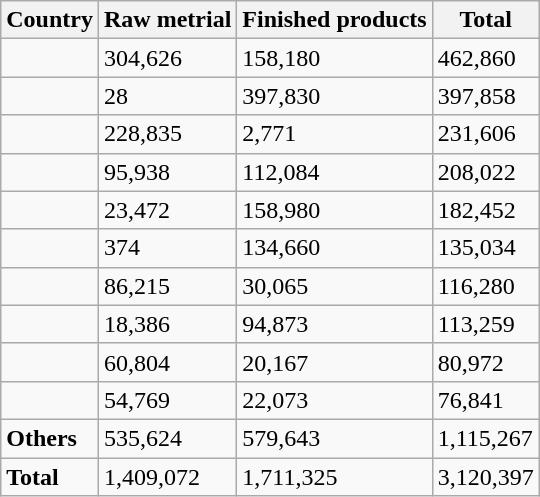<table class="wikitable mw-collapsible">
<tr>
<th>Country</th>
<th>Raw metrial</th>
<th>Finished products</th>
<th>Total</th>
</tr>
<tr>
<td><strong></strong></td>
<td>304,626</td>
<td>158,180</td>
<td>462,860</td>
</tr>
<tr>
<td><strong></strong></td>
<td>28</td>
<td>397,830</td>
<td>397,858</td>
</tr>
<tr>
<td><strong></strong></td>
<td>228,835</td>
<td>2,771</td>
<td>231,606</td>
</tr>
<tr>
<td><strong></strong></td>
<td>95,938</td>
<td>112,084</td>
<td>208,022</td>
</tr>
<tr>
<td><strong></strong></td>
<td>23,472</td>
<td>158,980</td>
<td>182,452</td>
</tr>
<tr>
<td><strong></strong></td>
<td>374</td>
<td>134,660</td>
<td>135,034</td>
</tr>
<tr>
<td><strong></strong></td>
<td>86,215</td>
<td>30,065</td>
<td>116,280</td>
</tr>
<tr>
<td><strong></strong></td>
<td>18,386</td>
<td>94,873</td>
<td>113,259</td>
</tr>
<tr>
<td><strong></strong></td>
<td>60,804</td>
<td>20,167</td>
<td>80,972</td>
</tr>
<tr>
<td><strong></strong></td>
<td>54,769</td>
<td>22,073</td>
<td>76,841</td>
</tr>
<tr>
<td><strong>Others</strong></td>
<td>535,624</td>
<td>579,643</td>
<td>1,115,267</td>
</tr>
<tr>
<td><strong>Total</strong></td>
<td>1,409,072</td>
<td>1,711,325</td>
<td>3,120,397</td>
</tr>
</table>
